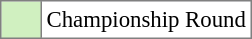<table bgcolor="#f7f8ff" cellpadding="3" cellspacing="0" border="1" style="font-size: 95%; border: gray solid 1px; border-collapse: collapse;text-align:center;">
<tr>
<td style="background: #D0F0C0;" width="20"></td>
<td bgcolor="#ffffff" align="left">Championship Round</td>
</tr>
</table>
